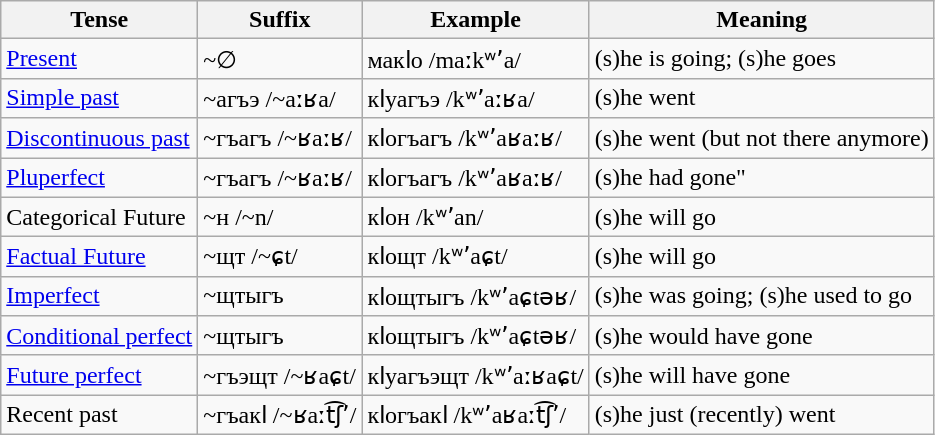<table class="wikitable">
<tr>
<th>Tense</th>
<th>Suffix</th>
<th>Example</th>
<th>Meaning</th>
</tr>
<tr>
<td><a href='#'>Present</a></td>
<td>~∅</td>
<td>макӏо /maːkʷʼa/</td>
<td>(s)he is going; (s)he goes</td>
</tr>
<tr>
<td><a href='#'>Simple past</a></td>
<td>~агъэ /~aːʁa/</td>
<td>кӏуагъэ /kʷʼaːʁa/</td>
<td>(s)he went</td>
</tr>
<tr>
<td><a href='#'>Discontinuous past</a></td>
<td>~гъагъ /~ʁaːʁ/</td>
<td>кӏогъагъ /kʷʼaʁaːʁ/</td>
<td>(s)he went (but not there anymore)</td>
</tr>
<tr>
<td><a href='#'>Pluperfect</a></td>
<td>~гъагъ /~ʁaːʁ/</td>
<td>кӏогъагъ /kʷʼaʁaːʁ/</td>
<td>(s)he had gone"</td>
</tr>
<tr>
<td>Categorical Future</td>
<td>~н /~n/</td>
<td>кӏон /kʷʼan/</td>
<td>(s)he will go</td>
</tr>
<tr>
<td><a href='#'>Factual Future</a></td>
<td>~щт /~ɕt/</td>
<td>кӏощт /kʷʼaɕt/</td>
<td>(s)he will go</td>
</tr>
<tr>
<td><a href='#'>Imperfect</a></td>
<td>~щтыгъ</td>
<td>кӏощтыгъ /kʷʼaɕtəʁ/</td>
<td>(s)he was going; (s)he used to go</td>
</tr>
<tr>
<td><a href='#'>Conditional perfect</a></td>
<td>~щтыгъ</td>
<td>кӏощтыгъ /kʷʼaɕtəʁ/</td>
<td>(s)he would have gone</td>
</tr>
<tr>
<td><a href='#'>Future perfect</a></td>
<td>~гъэщт /~ʁaɕt/</td>
<td>кӏуагъэщт /kʷʼaːʁaɕt/</td>
<td>(s)he will have gone</td>
</tr>
<tr>
<td>Recent past</td>
<td>~гъакӏ /~ʁaːt͡ʃʼ/</td>
<td>кӏогъакӏ /kʷʼaʁaːt͡ʃʼ/</td>
<td>(s)he just (recently) went</td>
</tr>
</table>
